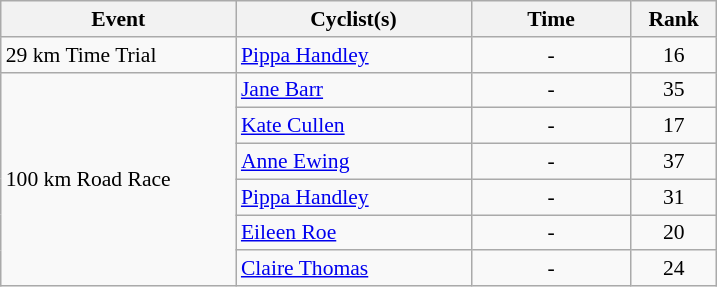<table class=wikitable style="font-size:90%">
<tr>
<th width=150>Event</th>
<th width=150>Cyclist(s)</th>
<th width=100>Time</th>
<th width=50>Rank</th>
</tr>
<tr>
<td>29 km Time Trial</td>
<td><a href='#'>Pippa Handley</a></td>
<td align="center">-</td>
<td align="center">16</td>
</tr>
<tr>
<td rowspan=6>100 km Road Race</td>
<td><a href='#'>Jane Barr</a></td>
<td align="center">-</td>
<td align="center">35</td>
</tr>
<tr>
<td><a href='#'>Kate Cullen</a></td>
<td align="center">-</td>
<td align="center">17</td>
</tr>
<tr>
<td><a href='#'>Anne Ewing</a></td>
<td align="center">-</td>
<td align="center">37</td>
</tr>
<tr>
<td><a href='#'>Pippa Handley</a></td>
<td align="center">-</td>
<td align="center">31</td>
</tr>
<tr>
<td><a href='#'>Eileen Roe</a></td>
<td align="center">-</td>
<td align="center">20</td>
</tr>
<tr>
<td><a href='#'>Claire Thomas</a></td>
<td align="center">-</td>
<td align="center">24</td>
</tr>
</table>
